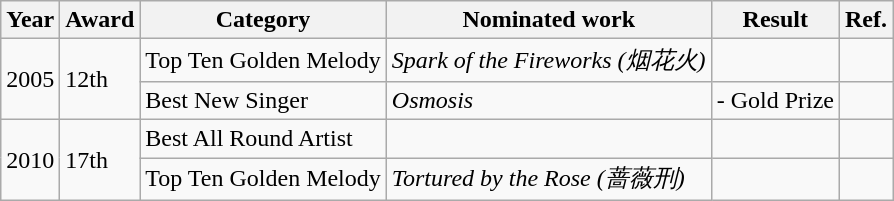<table class="wikitable">
<tr>
<th>Year</th>
<th>Award</th>
<th>Category</th>
<th>Nominated work</th>
<th>Result</th>
<th>Ref.</th>
</tr>
<tr>
<td rowspan=2>2005</td>
<td rowspan=2>12th</td>
<td>Top Ten Golden Melody</td>
<td><em>Spark of the Fireworks (烟花火)</em></td>
<td></td>
<td></td>
</tr>
<tr>
<td>Best New Singer</td>
<td><em>Osmosis</em></td>
<td> - Gold Prize</td>
<td></td>
</tr>
<tr>
<td rowspan=2>2010</td>
<td rowspan=2>17th</td>
<td>Best All Round Artist</td>
<td></td>
<td></td>
<td></td>
</tr>
<tr>
<td>Top Ten Golden Melody</td>
<td><em>Tortured by the Rose (蔷薇刑)</em></td>
<td></td>
<td></td>
</tr>
</table>
